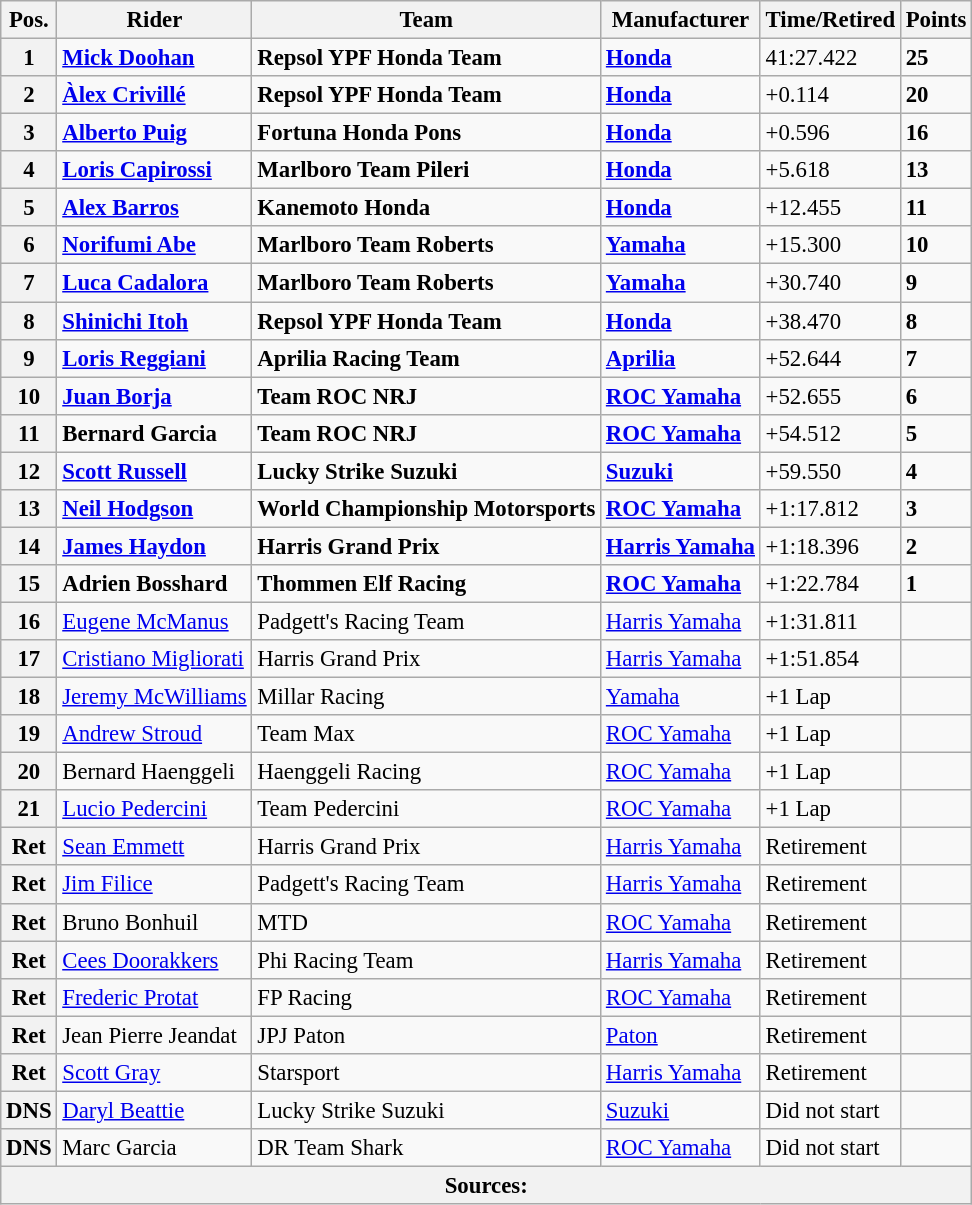<table class="wikitable" style="font-size: 95%;">
<tr>
<th>Pos.</th>
<th>Rider</th>
<th>Team</th>
<th>Manufacturer</th>
<th>Time/Retired</th>
<th>Points</th>
</tr>
<tr>
<th>1</th>
<td> <strong><a href='#'>Mick Doohan</a></strong></td>
<td><strong>Repsol YPF Honda Team</strong></td>
<td><strong><a href='#'>Honda</a></strong></td>
<td>41:27.422</td>
<td><strong>25</strong></td>
</tr>
<tr>
<th>2</th>
<td> <strong><a href='#'>Àlex Crivillé</a></strong></td>
<td><strong>Repsol YPF Honda Team</strong></td>
<td><strong><a href='#'>Honda</a></strong></td>
<td>+0.114</td>
<td><strong>20</strong></td>
</tr>
<tr>
<th>3</th>
<td> <strong><a href='#'>Alberto Puig</a></strong></td>
<td><strong>Fortuna Honda Pons</strong></td>
<td><strong><a href='#'>Honda</a></strong></td>
<td>+0.596</td>
<td><strong>16</strong></td>
</tr>
<tr>
<th>4</th>
<td> <strong><a href='#'>Loris Capirossi</a></strong></td>
<td><strong>Marlboro Team Pileri</strong></td>
<td><strong><a href='#'>Honda</a></strong></td>
<td>+5.618</td>
<td><strong>13</strong></td>
</tr>
<tr>
<th>5</th>
<td> <strong><a href='#'>Alex Barros</a></strong></td>
<td><strong>Kanemoto Honda</strong></td>
<td><strong><a href='#'>Honda</a></strong></td>
<td>+12.455</td>
<td><strong>11</strong></td>
</tr>
<tr>
<th>6</th>
<td> <strong><a href='#'>Norifumi Abe</a></strong></td>
<td><strong>Marlboro Team Roberts</strong></td>
<td><strong><a href='#'>Yamaha</a></strong></td>
<td>+15.300</td>
<td><strong>10</strong></td>
</tr>
<tr>
<th>7</th>
<td> <strong><a href='#'>Luca Cadalora</a></strong></td>
<td><strong>Marlboro Team Roberts</strong></td>
<td><strong><a href='#'>Yamaha</a></strong></td>
<td>+30.740</td>
<td><strong>9</strong></td>
</tr>
<tr>
<th>8</th>
<td> <strong><a href='#'>Shinichi Itoh</a></strong></td>
<td><strong>Repsol YPF Honda Team</strong></td>
<td><strong><a href='#'>Honda</a></strong></td>
<td>+38.470</td>
<td><strong>8</strong></td>
</tr>
<tr>
<th>9</th>
<td> <strong><a href='#'>Loris Reggiani</a></strong></td>
<td><strong>Aprilia Racing Team</strong></td>
<td><strong><a href='#'>Aprilia</a></strong></td>
<td>+52.644</td>
<td><strong>7</strong></td>
</tr>
<tr>
<th>10</th>
<td> <strong><a href='#'>Juan Borja</a></strong></td>
<td><strong>Team ROC NRJ</strong></td>
<td><strong><a href='#'>ROC Yamaha</a></strong></td>
<td>+52.655</td>
<td><strong>6</strong></td>
</tr>
<tr>
<th>11</th>
<td> <strong>Bernard Garcia</strong></td>
<td><strong>Team ROC NRJ</strong></td>
<td><strong><a href='#'>ROC Yamaha</a></strong></td>
<td>+54.512</td>
<td><strong>5</strong></td>
</tr>
<tr>
<th>12</th>
<td> <strong><a href='#'>Scott Russell</a></strong></td>
<td><strong>Lucky Strike Suzuki</strong></td>
<td><strong><a href='#'>Suzuki</a></strong></td>
<td>+59.550</td>
<td><strong>4</strong></td>
</tr>
<tr>
<th>13</th>
<td> <strong><a href='#'>Neil Hodgson</a></strong></td>
<td><strong>World Championship Motorsports</strong></td>
<td><strong><a href='#'>ROC Yamaha</a></strong></td>
<td>+1:17.812</td>
<td><strong>3</strong></td>
</tr>
<tr>
<th>14</th>
<td> <strong><a href='#'>James Haydon</a></strong></td>
<td><strong>Harris Grand Prix</strong></td>
<td><strong><a href='#'>Harris Yamaha</a></strong></td>
<td>+1:18.396</td>
<td><strong>2</strong></td>
</tr>
<tr>
<th>15</th>
<td> <strong>Adrien Bosshard</strong></td>
<td><strong>Thommen Elf Racing</strong></td>
<td><strong><a href='#'>ROC Yamaha</a></strong></td>
<td>+1:22.784</td>
<td><strong>1</strong></td>
</tr>
<tr>
<th>16</th>
<td> <a href='#'>Eugene McManus</a></td>
<td>Padgett's Racing Team</td>
<td><a href='#'>Harris Yamaha</a></td>
<td>+1:31.811</td>
<td></td>
</tr>
<tr>
<th>17</th>
<td> <a href='#'>Cristiano Migliorati</a></td>
<td>Harris Grand Prix</td>
<td><a href='#'>Harris Yamaha</a></td>
<td>+1:51.854</td>
<td></td>
</tr>
<tr>
<th>18</th>
<td> <a href='#'>Jeremy McWilliams</a></td>
<td>Millar Racing</td>
<td><a href='#'>Yamaha</a></td>
<td>+1 Lap</td>
<td></td>
</tr>
<tr>
<th>19</th>
<td> <a href='#'>Andrew Stroud</a></td>
<td>Team Max</td>
<td><a href='#'>ROC Yamaha</a></td>
<td>+1 Lap</td>
<td></td>
</tr>
<tr>
<th>20</th>
<td> Bernard Haenggeli</td>
<td>Haenggeli Racing</td>
<td><a href='#'>ROC Yamaha</a></td>
<td>+1 Lap</td>
<td></td>
</tr>
<tr>
<th>21</th>
<td> <a href='#'>Lucio Pedercini</a></td>
<td>Team Pedercini</td>
<td><a href='#'>ROC Yamaha</a></td>
<td>+1 Lap</td>
<td></td>
</tr>
<tr>
<th>Ret</th>
<td> <a href='#'>Sean Emmett</a></td>
<td>Harris Grand Prix</td>
<td><a href='#'>Harris Yamaha</a></td>
<td>Retirement</td>
<td></td>
</tr>
<tr>
<th>Ret</th>
<td> <a href='#'>Jim Filice</a></td>
<td>Padgett's Racing Team</td>
<td><a href='#'>Harris Yamaha</a></td>
<td>Retirement</td>
<td></td>
</tr>
<tr>
<th>Ret</th>
<td> Bruno Bonhuil</td>
<td>MTD</td>
<td><a href='#'>ROC Yamaha</a></td>
<td>Retirement</td>
<td></td>
</tr>
<tr>
<th>Ret</th>
<td> <a href='#'>Cees Doorakkers</a></td>
<td>Phi Racing Team</td>
<td><a href='#'>Harris Yamaha</a></td>
<td>Retirement</td>
<td></td>
</tr>
<tr>
<th>Ret</th>
<td> <a href='#'>Frederic Protat</a></td>
<td>FP Racing</td>
<td><a href='#'>ROC Yamaha</a></td>
<td>Retirement</td>
<td></td>
</tr>
<tr>
<th>Ret</th>
<td> Jean Pierre Jeandat</td>
<td>JPJ Paton</td>
<td><a href='#'>Paton</a></td>
<td>Retirement</td>
<td></td>
</tr>
<tr>
<th>Ret</th>
<td> <a href='#'>Scott Gray</a></td>
<td>Starsport</td>
<td><a href='#'>Harris Yamaha</a></td>
<td>Retirement</td>
<td></td>
</tr>
<tr>
<th>DNS</th>
<td> <a href='#'>Daryl Beattie</a></td>
<td>Lucky Strike Suzuki</td>
<td><a href='#'>Suzuki</a></td>
<td>Did not start</td>
<td></td>
</tr>
<tr>
<th>DNS</th>
<td> Marc Garcia</td>
<td>DR Team Shark</td>
<td><a href='#'>ROC Yamaha</a></td>
<td>Did not start</td>
<td></td>
</tr>
<tr>
<th colspan=8>Sources: </th>
</tr>
</table>
